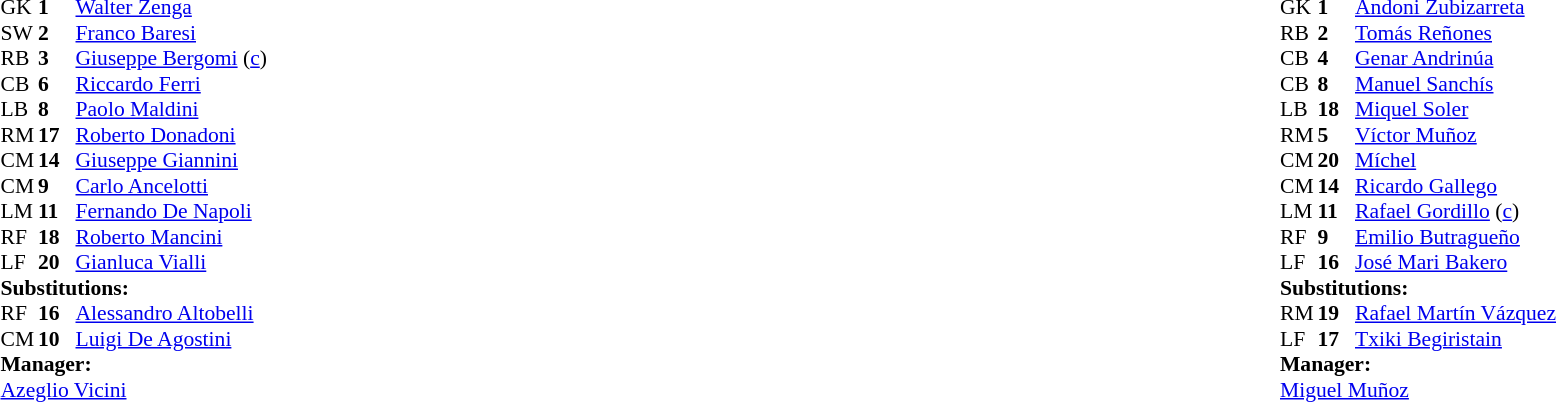<table style="width:100%;">
<tr>
<td style="vertical-align:top; width:40%;"><br><table style="font-size:90%" cellspacing="0" cellpadding="0">
<tr>
<th width="25"></th>
<th width="25"></th>
</tr>
<tr>
<td>GK</td>
<td><strong>1</strong></td>
<td><a href='#'>Walter Zenga</a></td>
</tr>
<tr>
<td>SW</td>
<td><strong>2</strong></td>
<td><a href='#'>Franco Baresi</a></td>
</tr>
<tr>
<td>RB</td>
<td><strong>3</strong></td>
<td><a href='#'>Giuseppe Bergomi</a> (<a href='#'>c</a>)</td>
</tr>
<tr>
<td>CB</td>
<td><strong>6</strong></td>
<td><a href='#'>Riccardo Ferri</a></td>
<td></td>
</tr>
<tr>
<td>LB</td>
<td><strong>8</strong></td>
<td><a href='#'>Paolo Maldini</a></td>
</tr>
<tr>
<td>RM</td>
<td><strong>17</strong></td>
<td><a href='#'>Roberto Donadoni</a></td>
</tr>
<tr>
<td>CM</td>
<td><strong>14</strong></td>
<td><a href='#'>Giuseppe Giannini</a></td>
</tr>
<tr>
<td>CM</td>
<td><strong>9</strong></td>
<td><a href='#'>Carlo Ancelotti</a></td>
</tr>
<tr>
<td>LM</td>
<td><strong>11</strong></td>
<td><a href='#'>Fernando De Napoli</a></td>
</tr>
<tr>
<td>RF</td>
<td><strong>18</strong></td>
<td><a href='#'>Roberto Mancini</a></td>
<td></td>
<td></td>
</tr>
<tr>
<td>LF</td>
<td><strong>20</strong></td>
<td><a href='#'>Gianluca Vialli</a></td>
<td></td>
<td></td>
</tr>
<tr>
<td colspan=3><strong>Substitutions:</strong></td>
</tr>
<tr>
<td>RF</td>
<td><strong>16</strong></td>
<td><a href='#'>Alessandro Altobelli</a></td>
<td></td>
<td></td>
</tr>
<tr>
<td>CM</td>
<td><strong>10</strong></td>
<td><a href='#'>Luigi De Agostini</a></td>
<td></td>
<td></td>
</tr>
<tr>
<td colspan=3><strong>Manager:</strong></td>
</tr>
<tr>
<td colspan=3><a href='#'>Azeglio Vicini</a></td>
</tr>
</table>
</td>
<td valign="top"></td>
<td style="vertical-align:top; width:50%;"><br><table style="font-size:90%; margin:auto;" cellspacing="0" cellpadding="0">
<tr>
<th width=25></th>
<th width=25></th>
</tr>
<tr>
<td>GK</td>
<td><strong>1</strong></td>
<td><a href='#'>Andoni Zubizarreta</a></td>
</tr>
<tr>
<td>RB</td>
<td><strong>2</strong></td>
<td><a href='#'>Tomás Reñones</a></td>
</tr>
<tr>
<td>CB</td>
<td><strong>4</strong></td>
<td><a href='#'>Genar Andrinúa</a></td>
</tr>
<tr>
<td>CB</td>
<td><strong>8</strong></td>
<td><a href='#'>Manuel Sanchís</a></td>
</tr>
<tr>
<td>LB</td>
<td><strong>18</strong></td>
<td><a href='#'>Miquel Soler</a></td>
</tr>
<tr>
<td>RM</td>
<td><strong>5</strong></td>
<td><a href='#'>Víctor Muñoz</a></td>
</tr>
<tr>
<td>CM</td>
<td><strong>20</strong></td>
<td><a href='#'>Míchel</a></td>
<td></td>
<td></td>
</tr>
<tr>
<td>CM</td>
<td><strong>14</strong></td>
<td><a href='#'>Ricardo Gallego</a></td>
<td></td>
<td></td>
</tr>
<tr>
<td>LM</td>
<td><strong>11</strong></td>
<td><a href='#'>Rafael Gordillo</a> (<a href='#'>c</a>)</td>
</tr>
<tr>
<td>RF</td>
<td><strong>9</strong></td>
<td><a href='#'>Emilio Butragueño</a></td>
</tr>
<tr>
<td>LF</td>
<td><strong>16</strong></td>
<td><a href='#'>José Mari Bakero</a></td>
</tr>
<tr>
<td colspan=3><strong>Substitutions:</strong></td>
</tr>
<tr>
<td>RM</td>
<td><strong>19</strong></td>
<td><a href='#'>Rafael Martín Vázquez</a></td>
<td></td>
<td></td>
</tr>
<tr>
<td>LF</td>
<td><strong>17</strong></td>
<td><a href='#'>Txiki Begiristain</a></td>
<td></td>
<td></td>
</tr>
<tr>
<td colspan=3><strong>Manager:</strong></td>
</tr>
<tr>
<td colspan=3><a href='#'>Miguel Muñoz</a></td>
</tr>
</table>
</td>
</tr>
</table>
